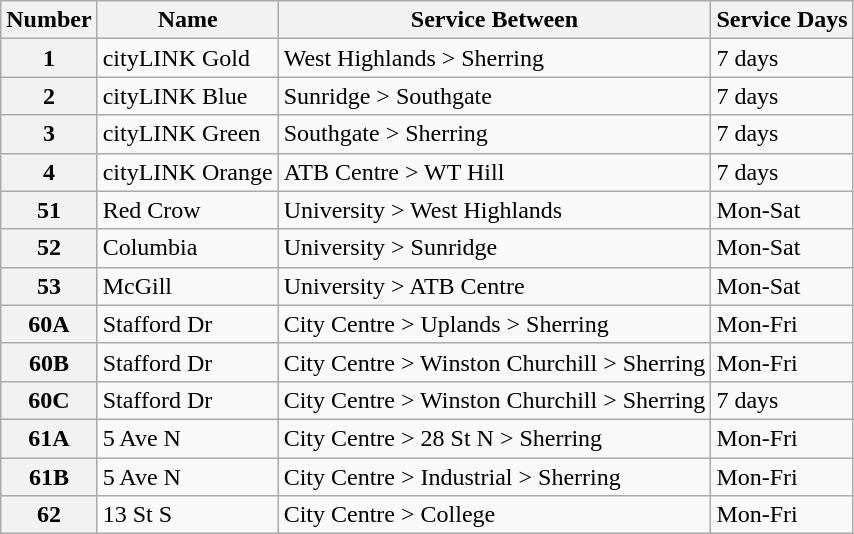<table class="wikitable">
<tr>
<th>Number</th>
<th>Name</th>
<th>Service Between</th>
<th>Service Days</th>
</tr>
<tr>
<th>1</th>
<td>cityLINK Gold</td>
<td>West Highlands > Sherring</td>
<td>7 days</td>
</tr>
<tr>
<th>2</th>
<td>cityLINK Blue</td>
<td>Sunridge > Southgate</td>
<td>7 days</td>
</tr>
<tr>
<th>3</th>
<td>cityLINK Green</td>
<td>Southgate > Sherring</td>
<td>7 days</td>
</tr>
<tr>
<th>4</th>
<td>cityLINK Orange</td>
<td>ATB Centre > WT Hill</td>
<td>7 days</td>
</tr>
<tr>
<th>51</th>
<td>Red Crow</td>
<td>University > West Highlands</td>
<td>Mon-Sat</td>
</tr>
<tr>
<th>52</th>
<td>Columbia</td>
<td>University > Sunridge</td>
<td>Mon-Sat</td>
</tr>
<tr>
<th>53</th>
<td>McGill</td>
<td>University > ATB Centre</td>
<td>Mon-Sat</td>
</tr>
<tr>
<th>60A</th>
<td>Stafford Dr</td>
<td>City Centre > Uplands > Sherring</td>
<td>Mon-Fri</td>
</tr>
<tr>
<th>60B</th>
<td>Stafford Dr</td>
<td>City Centre > Winston Churchill > Sherring</td>
<td>Mon-Fri</td>
</tr>
<tr>
<th>60C</th>
<td>Stafford Dr</td>
<td>City Centre > Winston Churchill > Sherring</td>
<td>7 days</td>
</tr>
<tr>
<th>61A</th>
<td>5 Ave N</td>
<td>City Centre > 28 St N > Sherring</td>
<td>Mon-Fri</td>
</tr>
<tr>
<th>61B</th>
<td>5 Ave N</td>
<td>City Centre > Industrial > Sherring</td>
<td>Mon-Fri</td>
</tr>
<tr>
<th>62</th>
<td>13 St S</td>
<td>City Centre > College</td>
<td>Mon-Fri</td>
</tr>
</table>
